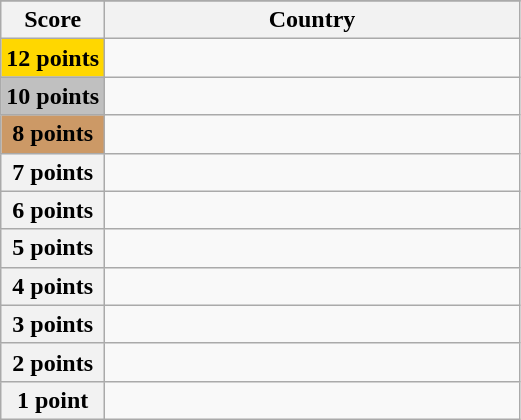<table class="wikitable">
<tr>
</tr>
<tr>
<th scope="col" width="20%">Score</th>
<th scope="col">Country</th>
</tr>
<tr>
<th scope="row" style="background:gold">12 points</th>
<td></td>
</tr>
<tr>
<th scope="row" style="background:silver">10 points</th>
<td></td>
</tr>
<tr>
<th scope="row" style="background:#CC9966">8 points</th>
<td></td>
</tr>
<tr>
<th scope="row">7 points</th>
<td></td>
</tr>
<tr>
<th scope="row">6 points</th>
<td></td>
</tr>
<tr>
<th scope="row">5 points</th>
<td></td>
</tr>
<tr>
<th scope="row">4 points</th>
<td></td>
</tr>
<tr>
<th scope="row">3 points</th>
<td></td>
</tr>
<tr>
<th scope="row">2 points</th>
<td></td>
</tr>
<tr>
<th scope="row">1 point</th>
<td></td>
</tr>
</table>
